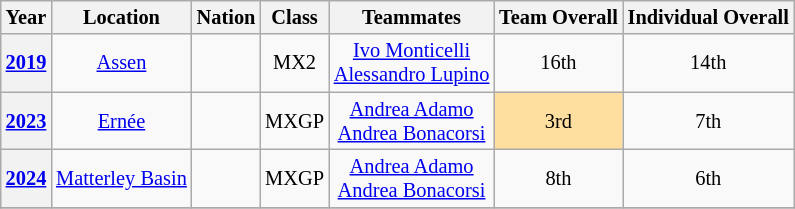<table class="wikitable" style="font-size: 85%; text-align:center">
<tr>
<th>Year</th>
<th>Location</th>
<th>Nation</th>
<th>Class</th>
<th>Teammates</th>
<th>Team Overall</th>
<th>Individual Overall</th>
</tr>
<tr>
<th><a href='#'>2019</a></th>
<td> <a href='#'>Assen</a></td>
<td></td>
<td>MX2</td>
<td><a href='#'>Ivo Monticelli</a><br><a href='#'>Alessandro Lupino</a></td>
<td>16th</td>
<td>14th</td>
</tr>
<tr>
<th><a href='#'>2023</a></th>
<td> <a href='#'>Ernée</a></td>
<td></td>
<td>MXGP</td>
<td><a href='#'>Andrea Adamo</a><br><a href='#'>Andrea Bonacorsi</a></td>
<td style="background:#ffdf9f;">3rd</td>
<td>7th</td>
</tr>
<tr>
<th><a href='#'>2024</a></th>
<td> <a href='#'>Matterley Basin</a></td>
<td></td>
<td>MXGP</td>
<td><a href='#'>Andrea Adamo</a><br><a href='#'>Andrea Bonacorsi</a></td>
<td>8th</td>
<td>6th</td>
</tr>
<tr>
</tr>
</table>
